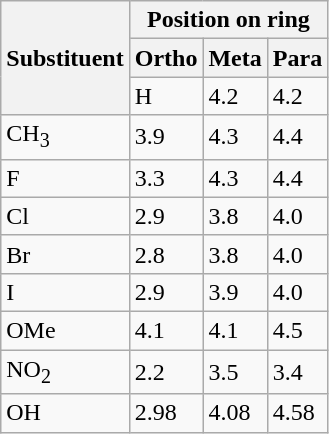<table class="wikitable sortable" style="border: none;">
<tr>
<th rowspan=3>Substituent</th>
<th colspan=3>Position on ring</th>
</tr>
<tr>
<th>Ortho</th>
<th>Meta</th>
<th>Para</th>
</tr>
<tr>
<td>H</td>
<td>4.2</td>
<td>4.2</td>
</tr>
<tr>
<td>CH<sub>3</sub></td>
<td>3.9</td>
<td>4.3</td>
<td>4.4</td>
</tr>
<tr>
<td>F</td>
<td>3.3</td>
<td>4.3</td>
<td>4.4</td>
</tr>
<tr>
<td>Cl</td>
<td>2.9</td>
<td>3.8</td>
<td>4.0</td>
</tr>
<tr>
<td>Br</td>
<td>2.8</td>
<td>3.8</td>
<td>4.0</td>
</tr>
<tr>
<td>I</td>
<td>2.9</td>
<td>3.9</td>
<td>4.0</td>
</tr>
<tr>
<td>OMe</td>
<td>4.1</td>
<td>4.1</td>
<td>4.5</td>
</tr>
<tr>
<td>NO<sub>2</sub></td>
<td>2.2</td>
<td>3.5</td>
<td>3.4</td>
</tr>
<tr>
<td>OH</td>
<td>2.98</td>
<td>4.08</td>
<td>4.58</td>
</tr>
</table>
